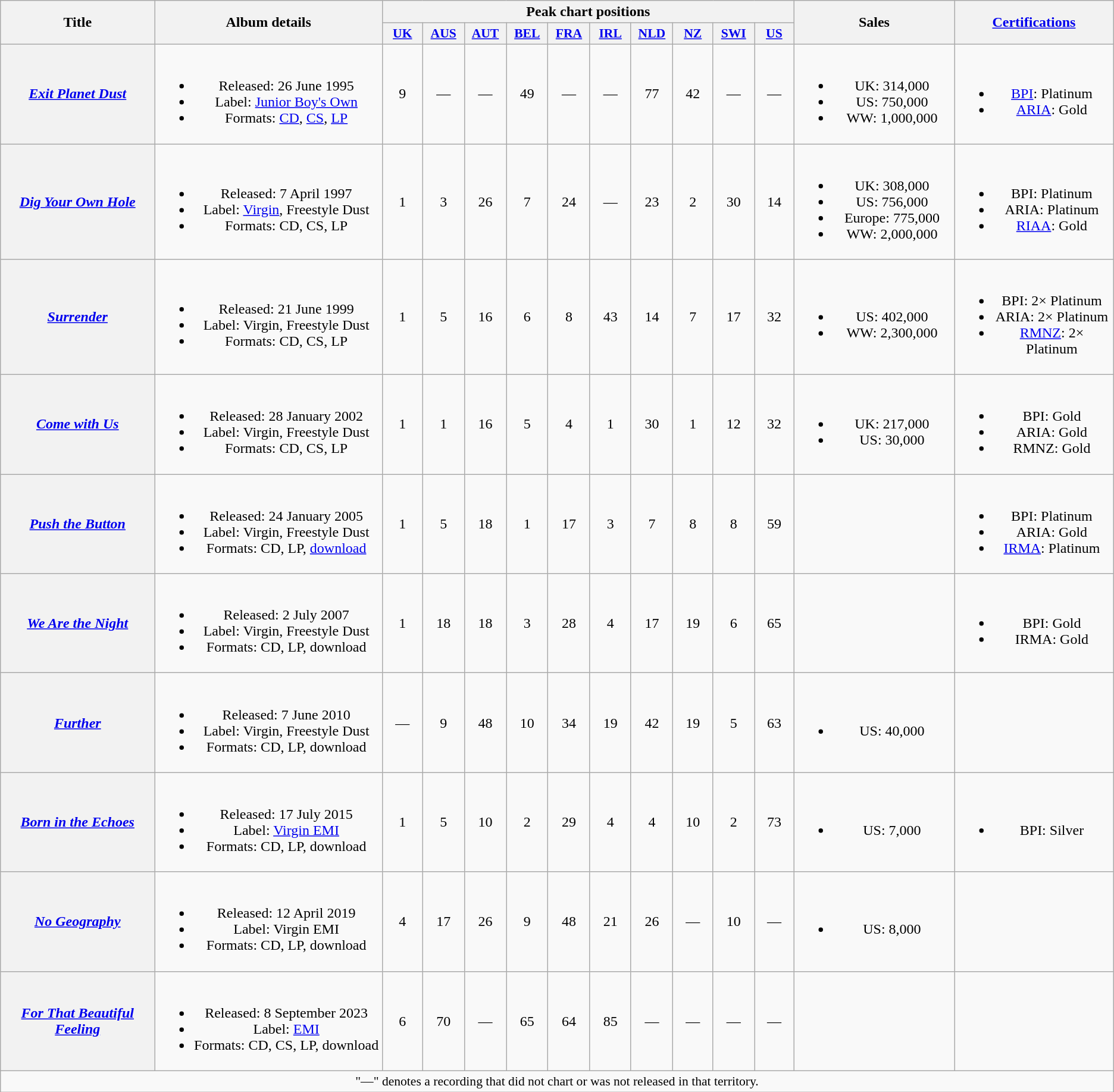<table class="wikitable plainrowheaders" style="text-align:center;">
<tr>
<th scope="col" rowspan="2" style="width:12em;">Title</th>
<th scope="col" rowspan="2" style="width:18em;">Album details</th>
<th scope="col" colspan="10">Peak chart positions</th>
<th scope="col" rowspan="2" style="width:12em;">Sales</th>
<th scope="col" rowspan="2" style="width:12em;"><a href='#'>Certifications</a></th>
</tr>
<tr>
<th scope="col" style="width:3em;font-size:90%;"><a href='#'>UK</a><br></th>
<th scope="col" style="width:3em;font-size:90%;"><a href='#'>AUS</a><br></th>
<th scope="col" style="width:3em;font-size:90%;"><a href='#'>AUT</a><br></th>
<th scope="col" style="width:3em;font-size:90%;"><a href='#'>BEL</a><br></th>
<th scope="col" style="width:3em;font-size:90%;"><a href='#'>FRA</a><br></th>
<th scope="col" style="width:3em;font-size:90%;"><a href='#'>IRL</a><br></th>
<th scope="col" style="width:3em;font-size:90%;"><a href='#'>NLD</a><br></th>
<th scope="col" style="width:3em;font-size:90%;"><a href='#'>NZ</a><br></th>
<th scope="col" style="width:3em;font-size:90%;"><a href='#'>SWI</a><br></th>
<th scope="col" style="width:3em;font-size:90%;"><a href='#'>US</a><br></th>
</tr>
<tr>
<th scope="row"><em><a href='#'>Exit Planet Dust</a></em></th>
<td><br><ul><li>Released: 26 June 1995</li><li>Label: <a href='#'>Junior Boy's Own</a></li><li>Formats: <a href='#'>CD</a>, <a href='#'>CS</a>, <a href='#'>LP</a></li></ul></td>
<td>9</td>
<td>—</td>
<td>—</td>
<td>49</td>
<td>—</td>
<td>—</td>
<td>77</td>
<td>42</td>
<td>—</td>
<td>—</td>
<td><br><ul><li>UK: 314,000</li><li>US: 750,000</li><li>WW: 1,000,000</li></ul></td>
<td><br><ul><li><a href='#'>BPI</a>: Platinum</li><li><a href='#'>ARIA</a>: Gold</li></ul></td>
</tr>
<tr>
<th scope="row"><em><a href='#'>Dig Your Own Hole</a></em></th>
<td><br><ul><li>Released: 7 April 1997</li><li>Label: <a href='#'>Virgin</a>, Freestyle Dust</li><li>Formats: CD, CS, LP</li></ul></td>
<td>1</td>
<td>3</td>
<td>26</td>
<td>7</td>
<td>24</td>
<td>—</td>
<td>23</td>
<td>2</td>
<td>30</td>
<td>14</td>
<td><br><ul><li>UK: 308,000</li><li>US: 756,000</li><li>Europe: 775,000</li><li>WW: 2,000,000</li></ul></td>
<td><br><ul><li>BPI: Platinum</li><li>ARIA: Platinum</li><li><a href='#'>RIAA</a>: Gold</li></ul></td>
</tr>
<tr>
<th scope="row"><em><a href='#'>Surrender</a></em></th>
<td><br><ul><li>Released: 21 June 1999</li><li>Label: Virgin, Freestyle Dust</li><li>Formats: CD, CS, LP</li></ul></td>
<td>1</td>
<td>5</td>
<td>16</td>
<td>6</td>
<td>8</td>
<td>43</td>
<td>14</td>
<td>7</td>
<td>17</td>
<td>32</td>
<td><br><ul><li>US: 402,000</li><li>WW: 2,300,000</li></ul></td>
<td><br><ul><li>BPI: 2× Platinum</li><li>ARIA: 2× Platinum</li><li><a href='#'>RMNZ</a>: 2× Platinum</li></ul></td>
</tr>
<tr>
<th scope="row"><em><a href='#'>Come with Us</a></em></th>
<td><br><ul><li>Released: 28 January 2002</li><li>Label: Virgin, Freestyle Dust</li><li>Formats: CD, CS, LP</li></ul></td>
<td>1</td>
<td>1</td>
<td>16</td>
<td>5</td>
<td>4</td>
<td>1</td>
<td>30</td>
<td>1</td>
<td>12</td>
<td>32</td>
<td><br><ul><li>UK: 217,000</li><li>US: 30,000</li></ul></td>
<td><br><ul><li>BPI: Gold</li><li>ARIA: Gold</li><li>RMNZ: Gold</li></ul></td>
</tr>
<tr>
<th scope="row"><em><a href='#'>Push the Button</a></em></th>
<td><br><ul><li>Released: 24 January 2005</li><li>Label: Virgin, Freestyle Dust</li><li>Formats: CD, LP, <a href='#'>download</a></li></ul></td>
<td>1</td>
<td>5</td>
<td>18</td>
<td>1</td>
<td>17</td>
<td>3</td>
<td>7</td>
<td>8</td>
<td>8</td>
<td>59</td>
<td></td>
<td><br><ul><li>BPI: Platinum</li><li>ARIA: Gold</li><li><a href='#'>IRMA</a>: Platinum</li></ul></td>
</tr>
<tr>
<th scope="row"><em><a href='#'>We Are the Night</a></em></th>
<td><br><ul><li>Released: 2 July 2007</li><li>Label: Virgin, Freestyle Dust</li><li>Formats: CD, LP, download</li></ul></td>
<td>1</td>
<td>18</td>
<td>18</td>
<td>3</td>
<td>28</td>
<td>4</td>
<td>17</td>
<td>19</td>
<td>6</td>
<td>65</td>
<td></td>
<td><br><ul><li>BPI: Gold</li><li>IRMA: Gold</li></ul></td>
</tr>
<tr>
<th scope="row"><em><a href='#'>Further</a></em></th>
<td><br><ul><li>Released: 7 June 2010</li><li>Label: Virgin, Freestyle Dust</li><li>Formats: CD, LP, download</li></ul></td>
<td>—<br></td>
<td>9</td>
<td>48</td>
<td>10</td>
<td>34</td>
<td>19</td>
<td>42</td>
<td>19</td>
<td>5</td>
<td>63</td>
<td><br><ul><li>US: 40,000</li></ul></td>
<td></td>
</tr>
<tr>
<th scope="row"><em><a href='#'>Born in the Echoes</a></em></th>
<td><br><ul><li>Released: 17 July 2015</li><li>Label: <a href='#'>Virgin EMI</a></li><li>Formats: CD, LP, download</li></ul></td>
<td>1</td>
<td>5</td>
<td>10</td>
<td>2</td>
<td>29</td>
<td>4</td>
<td>4</td>
<td>10</td>
<td>2</td>
<td>73</td>
<td><br><ul><li>US: 7,000</li></ul></td>
<td><br><ul><li>BPI: Silver</li></ul></td>
</tr>
<tr>
<th scope="row"><em><a href='#'>No Geography</a></em></th>
<td><br><ul><li>Released: 12 April 2019</li><li>Label: Virgin EMI</li><li>Formats: CD, LP, download</li></ul></td>
<td>4</td>
<td>17</td>
<td>26</td>
<td>9</td>
<td>48</td>
<td>21</td>
<td>26</td>
<td>—</td>
<td>10</td>
<td>—</td>
<td><br><ul><li>US: 8,000</li></ul></td>
<td></td>
</tr>
<tr>
<th scope="row"><em><a href='#'>For That Beautiful Feeling</a></em></th>
<td><br><ul><li>Released: 8 September 2023</li><li>Label: <a href='#'>EMI</a></li><li>Formats: CD, CS, LP, download</li></ul></td>
<td>6</td>
<td>70</td>
<td>—</td>
<td>65</td>
<td>64<br></td>
<td>85<br></td>
<td>—</td>
<td>—</td>
<td>—</td>
<td>—</td>
<td></td>
<td></td>
</tr>
<tr>
<td colspan="14" style="font-size:90%">"—" denotes a recording that did not chart or was not released in that territory.</td>
</tr>
</table>
